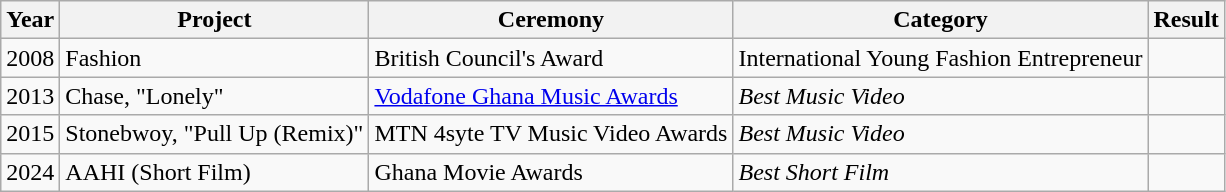<table class="wikitable">
<tr>
<th>Year</th>
<th>Project</th>
<th>Ceremony</th>
<th>Category</th>
<th>Result</th>
</tr>
<tr>
<td>2008</td>
<td>Fashion</td>
<td>British Council's Award</td>
<td>International Young Fashion Entrepreneur</td>
<td></td>
</tr>
<tr>
<td rowspan="1">2013</td>
<td rowspan="1">Chase, "Lonely"</td>
<td rowspan="1"><a href='#'>Vodafone Ghana Music Awards</a></td>
<td><em>Best Music Video </em> </td>
<td></td>
</tr>
<tr>
<td rowspan="1">2015</td>
<td rowspan="1">Stonebwoy, "Pull Up (Remix)"</td>
<td rowspan="1">MTN 4syte TV Music Video Awards</td>
<td><em>Best Music Video </em></td>
<td></td>
</tr>
<tr>
<td rowspan="1">2024</td>
<td rowspan="1">AAHI (Short Film)</td>
<td rowspan="1">Ghana Movie Awards</td>
<td><em>Best Short Film </em></td>
<td></td>
</tr>
</table>
